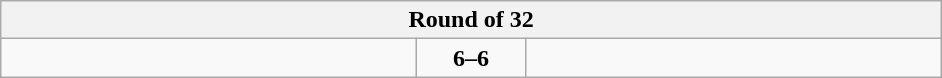<table class="wikitable" style="text-align: center;">
<tr>
<th colspan=3>Round of 32</th>
</tr>
<tr>
<td align=left width="270"></td>
<td align=center width="65"><strong>6–6</strong></td>
<td align=left width="270"><strong></strong></td>
</tr>
</table>
